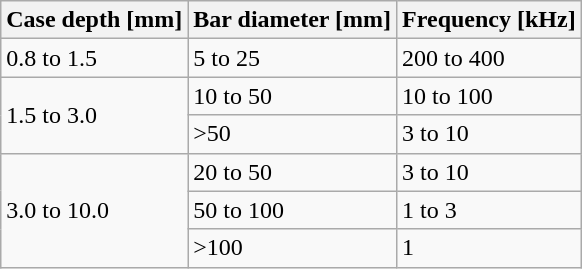<table class="wikitable" border="1">
<tr>
<th>Case depth [mm]</th>
<th>Bar diameter [mm]</th>
<th>Frequency [kHz]</th>
</tr>
<tr>
<td>0.8 to 1.5</td>
<td>5 to 25</td>
<td>200 to 400</td>
</tr>
<tr>
<td rowspan=2>1.5 to 3.0</td>
<td>10 to 50</td>
<td>10 to 100</td>
</tr>
<tr>
<td>>50</td>
<td>3 to 10</td>
</tr>
<tr>
<td rowspan=3>3.0 to 10.0</td>
<td>20 to 50</td>
<td>3 to 10</td>
</tr>
<tr>
<td>50 to 100</td>
<td>1 to 3</td>
</tr>
<tr>
<td>>100</td>
<td>1</td>
</tr>
</table>
